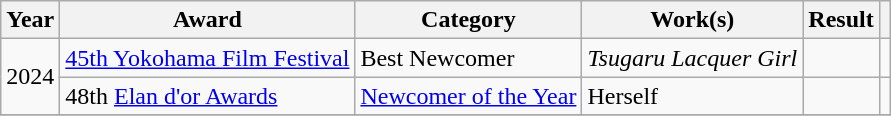<table class="wikitable">
<tr>
<th>Year</th>
<th>Award</th>
<th>Category</th>
<th>Work(s)</th>
<th>Result</th>
<th></th>
</tr>
<tr>
<td rowspan=2>2024</td>
<td><a href='#'>45th Yokohama Film Festival</a></td>
<td>Best Newcomer</td>
<td><em>Tsugaru Lacquer Girl</em></td>
<td></td>
<td></td>
</tr>
<tr>
<td>48th <a href='#'>Elan d'or Awards</a></td>
<td><a href='#'>Newcomer of the Year</a></td>
<td>Herself</td>
<td></td>
<td></td>
</tr>
<tr>
</tr>
</table>
